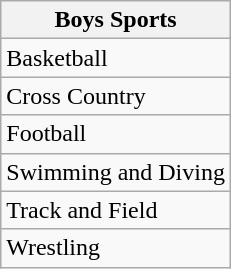<table class="wikitable">
<tr>
<th>Boys Sports</th>
</tr>
<tr>
<td>Basketball</td>
</tr>
<tr>
<td>Cross Country</td>
</tr>
<tr>
<td>Football</td>
</tr>
<tr>
<td>Swimming and Diving</td>
</tr>
<tr>
<td>Track and Field</td>
</tr>
<tr>
<td>Wrestling</td>
</tr>
</table>
